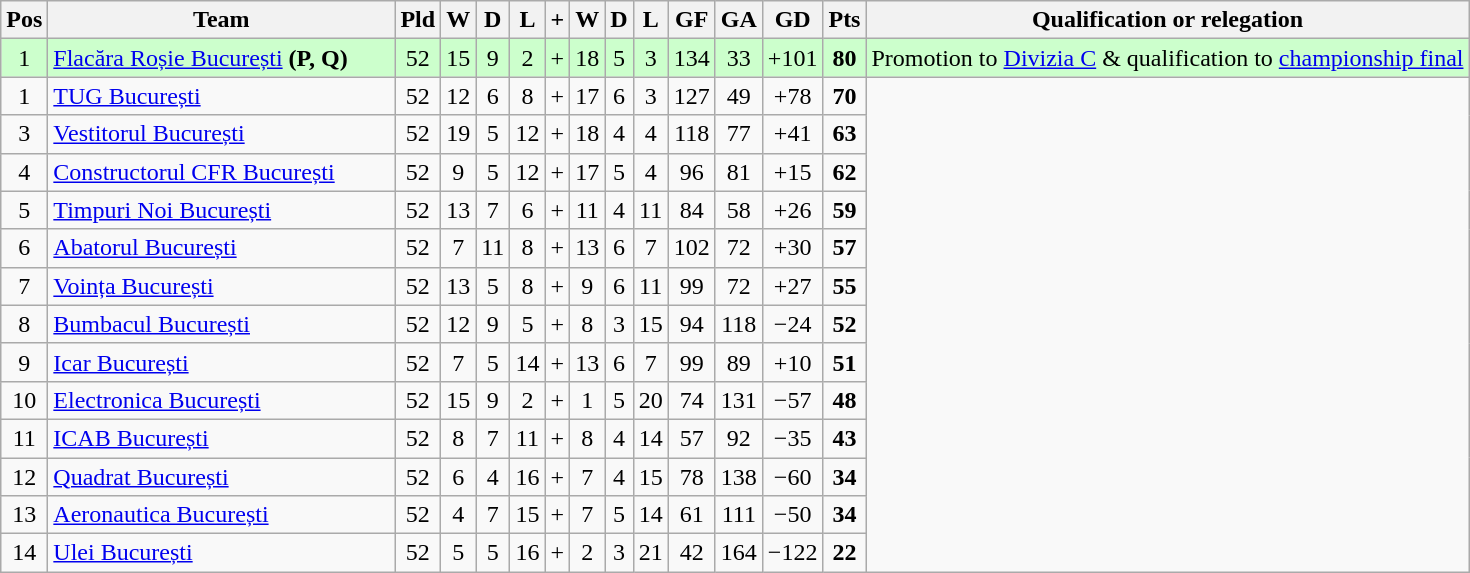<table class="wikitable" style="text-align:center">
<tr>
<th><abbr>Pos</abbr></th>
<th style="width:14em"!style="width:17em">Team</th>
<th><abbr>Pld</abbr></th>
<th><abbr>W</abbr></th>
<th><abbr>D</abbr></th>
<th><abbr>L</abbr></th>
<th>+</th>
<th><abbr>W</abbr></th>
<th><abbr>D</abbr></th>
<th><abbr>L</abbr></th>
<th><abbr>GF</abbr></th>
<th><abbr>GA</abbr></th>
<th><abbr>GD</abbr></th>
<th><abbr>Pts</abbr></th>
<th>Qualification or relegation</th>
</tr>
<tr style="text-align:center; background:#ccffcc">
<td>1</td>
<td align=left><a href='#'>Flacăra Roșie București</a> <strong>(P, Q)</strong></td>
<td>52</td>
<td>15</td>
<td>9</td>
<td>2</td>
<td>+</td>
<td>18</td>
<td>5</td>
<td>3</td>
<td>134</td>
<td>33</td>
<td>+101</td>
<td><strong>80</strong></td>
<td>Promotion to <a href='#'>Divizia C</a> & qualification to <a href='#'>championship final</a></td>
</tr>
<tr align=center>
<td>1</td>
<td align=left><a href='#'>TUG București</a></td>
<td>52</td>
<td>12</td>
<td>6</td>
<td>8</td>
<td>+</td>
<td>17</td>
<td>6</td>
<td>3</td>
<td>127</td>
<td>49</td>
<td>+78</td>
<td><strong>70</strong></td>
</tr>
<tr align=center>
<td>3</td>
<td align=left><a href='#'>Vestitorul București</a></td>
<td>52</td>
<td>19</td>
<td>5</td>
<td>12</td>
<td>+</td>
<td>18</td>
<td>4</td>
<td>4</td>
<td>118</td>
<td>77</td>
<td>+41</td>
<td><strong>63</strong></td>
</tr>
<tr align=center>
<td>4</td>
<td align=left><a href='#'>Constructorul CFR București</a></td>
<td>52</td>
<td>9</td>
<td>5</td>
<td>12</td>
<td>+</td>
<td>17</td>
<td>5</td>
<td>4</td>
<td>96</td>
<td>81</td>
<td>+15</td>
<td><strong>62</strong></td>
</tr>
<tr align=center>
<td>5</td>
<td align=left><a href='#'>Timpuri Noi București</a></td>
<td>52</td>
<td>13</td>
<td>7</td>
<td>6</td>
<td>+</td>
<td>11</td>
<td>4</td>
<td>11</td>
<td>84</td>
<td>58</td>
<td>+26</td>
<td><strong>59</strong></td>
</tr>
<tr align=center>
<td>6</td>
<td align=left><a href='#'>Abatorul  București</a></td>
<td>52</td>
<td>7</td>
<td>11</td>
<td>8</td>
<td>+</td>
<td>13</td>
<td>6</td>
<td>7</td>
<td>102</td>
<td>72</td>
<td>+30</td>
<td><strong>57</strong></td>
</tr>
<tr align=center>
<td>7</td>
<td align=left><a href='#'>Voința București</a></td>
<td>52</td>
<td>13</td>
<td>5</td>
<td>8</td>
<td>+</td>
<td>9</td>
<td>6</td>
<td>11</td>
<td>99</td>
<td>72</td>
<td>+27</td>
<td><strong>55</strong></td>
</tr>
<tr align=center>
<td>8</td>
<td align=left><a href='#'>Bumbacul București</a></td>
<td>52</td>
<td>12</td>
<td>9</td>
<td>5</td>
<td>+</td>
<td>8</td>
<td>3</td>
<td>15</td>
<td>94</td>
<td>118</td>
<td>−24</td>
<td><strong>52</strong></td>
</tr>
<tr align=center>
<td>9</td>
<td align=left><a href='#'>Icar București</a></td>
<td>52</td>
<td>7</td>
<td>5</td>
<td>14</td>
<td>+</td>
<td>13</td>
<td>6</td>
<td>7</td>
<td>99</td>
<td>89</td>
<td>+10</td>
<td><strong>51</strong></td>
</tr>
<tr align=center>
<td>10</td>
<td align=left><a href='#'>Electronica București</a></td>
<td>52</td>
<td>15</td>
<td>9</td>
<td>2</td>
<td>+</td>
<td>1</td>
<td>5</td>
<td>20</td>
<td>74</td>
<td>131</td>
<td>−57</td>
<td><strong>48</strong></td>
</tr>
<tr align=center>
<td>11</td>
<td align=left><a href='#'>ICAB București</a></td>
<td>52</td>
<td>8</td>
<td>7</td>
<td>11</td>
<td>+</td>
<td>8</td>
<td>4</td>
<td>14</td>
<td>57</td>
<td>92</td>
<td>−35</td>
<td><strong>43</strong></td>
</tr>
<tr align=center>
<td>12</td>
<td align=left><a href='#'>Quadrat București</a></td>
<td>52</td>
<td>6</td>
<td>4</td>
<td>16</td>
<td>+</td>
<td>7</td>
<td>4</td>
<td>15</td>
<td>78</td>
<td>138</td>
<td>−60</td>
<td><strong>34</strong></td>
</tr>
<tr align=center>
<td>13</td>
<td align=left><a href='#'>Aeronautica București</a></td>
<td>52</td>
<td>4</td>
<td>7</td>
<td>15</td>
<td>+</td>
<td>7</td>
<td>5</td>
<td>14</td>
<td>61</td>
<td>111</td>
<td>−50</td>
<td><strong>34</strong></td>
</tr>
<tr align=center>
<td>14</td>
<td align=left><a href='#'>Ulei București</a></td>
<td>52</td>
<td>5</td>
<td>5</td>
<td>16</td>
<td>+</td>
<td>2</td>
<td>3</td>
<td>21</td>
<td>42</td>
<td>164</td>
<td>−122</td>
<td><strong>22</strong></td>
</tr>
</table>
